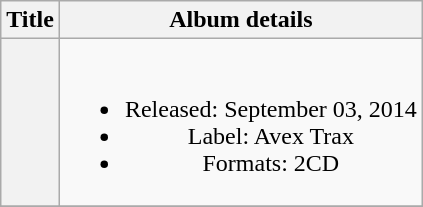<table class="wikitable plainrowheaders" style="text-align:center;">
<tr>
<th scope="col">Title</th>
<th scope="col">Album details</th>
</tr>
<tr>
<th scope="row"><em></em></th>
<td><br><ul><li>Released: September 03, 2014</li><li>Label: Avex Trax</li><li>Formats: 2CD</li></ul></td>
</tr>
<tr>
</tr>
</table>
